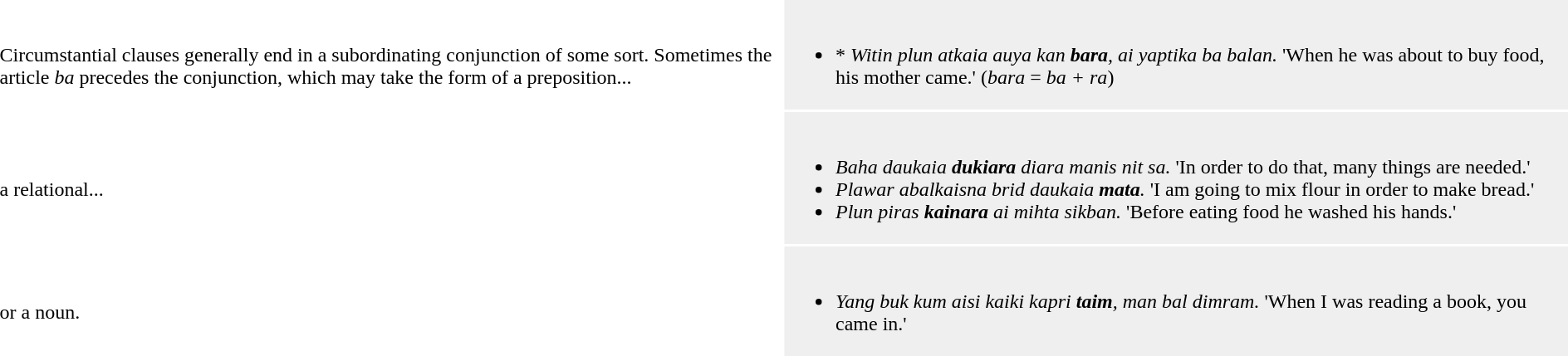<table>
<tr>
<td style="width:50%;"><br>Circumstantial clauses generally end in a subordinating conjunction of some sort. Sometimes the article <em>ba</em> precedes the conjunction, which may take the form of a preposition...</td>
<td style="width:50%; background:#efefef;"><br><ul><li>* <em>Witin plun atkaia auya kan <strong>bara</strong>, ai yaptika ba balan.</em> 'When he was about to buy food, his mother came.' (<em>bara</em> = <em>ba + ra</em>)</li></ul></td>
</tr>
<tr>
<td><br>a relational...</td>
<td style="background:#efefef;"><br><ul><li><em>Baha daukaia <strong>dukiara</strong> diara manis nit sa.</em> 'In order to do that, many things are needed.'</li><li><em>Plawar abalkaisna brid daukaia <strong>mata</strong>.</em> 'I am going to mix flour in order to make bread.'</li><li><em>Plun piras <strong>kainara</strong> ai mihta sikban.</em> 'Before eating food he washed his hands.'</li></ul></td>
</tr>
<tr>
<td><br>or a noun.</td>
<td style="background:#efefef;"><br><ul><li><em>Yang buk kum aisi kaiki kapri <strong>taim</strong>, man bal dimram.</em> 'When I was reading a book, you came in.'</li></ul></td>
</tr>
</table>
